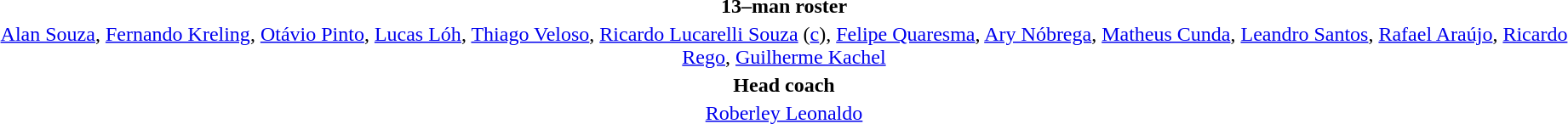<table style="text-align: center; margin-top: 2em; margin-left: auto; margin-right: auto">
<tr>
<td><strong>13–man roster</strong></td>
</tr>
<tr>
<td><a href='#'>Alan Souza</a>, <a href='#'>Fernando Kreling</a>, <a href='#'>Otávio Pinto</a>, <a href='#'>Lucas Lóh</a>, <a href='#'>Thiago Veloso</a>, <a href='#'>Ricardo Lucarelli Souza</a> (<a href='#'>c</a>), <a href='#'>Felipe Quaresma</a>, <a href='#'>Ary Nóbrega</a>, <a href='#'>Matheus Cunda</a>, <a href='#'>Leandro Santos</a>, <a href='#'>Rafael Araújo</a>, <a href='#'>Ricardo Rego</a>, <a href='#'>Guilherme Kachel</a></td>
</tr>
<tr>
<td><strong>Head coach</strong></td>
</tr>
<tr>
<td><a href='#'>Roberley Leonaldo</a></td>
</tr>
</table>
